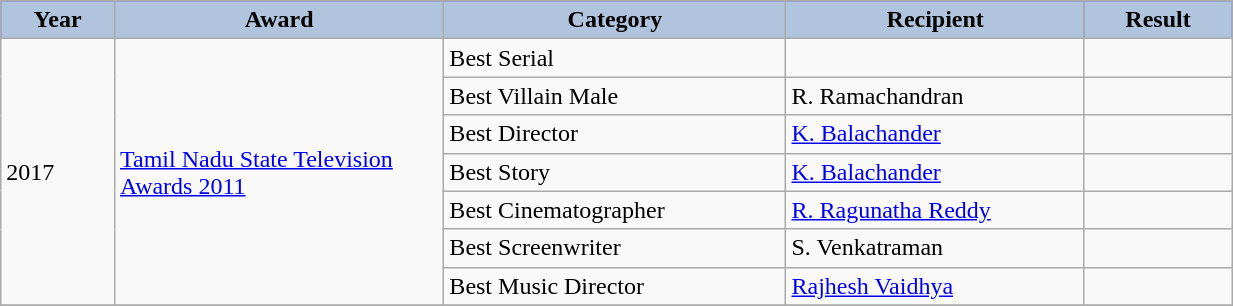<table class="wikitable" width="65%">
<tr bgcolor="blue">
<th style="width:20pt; background:LightSteelBlue;">Year</th>
<th style="width:80pt; background:LightSteelBlue;">Award</th>
<th style="width:50pt; background:LightSteelBlue;">Category</th>
<th style="width:50pt; background:LightSteelBlue;">Recipient</th>
<th style="width:20pt; background:LightSteelBlue;">Result</th>
</tr>
<tr>
<td rowspan="7">2017</td>
<td rowspan="7"><a href='#'>Tamil Nadu State Television Awards 2011</a></td>
<td>Best Serial</td>
<td></td>
<td></td>
</tr>
<tr>
<td>Best Villain Male</td>
<td>R. Ramachandran</td>
<td></td>
</tr>
<tr>
<td>Best Director</td>
<td><a href='#'>K. Balachander</a></td>
<td></td>
</tr>
<tr>
<td>Best Story</td>
<td><a href='#'>K. Balachander</a></td>
<td></td>
</tr>
<tr>
<td>Best Cinematographer</td>
<td><a href='#'>R. Ragunatha Reddy</a></td>
<td></td>
</tr>
<tr>
<td>Best Screenwriter</td>
<td>S. Venkatraman</td>
<td></td>
</tr>
<tr>
<td>Best Music Director</td>
<td><a href='#'>Rajhesh Vaidhya</a></td>
<td></td>
</tr>
<tr>
</tr>
</table>
